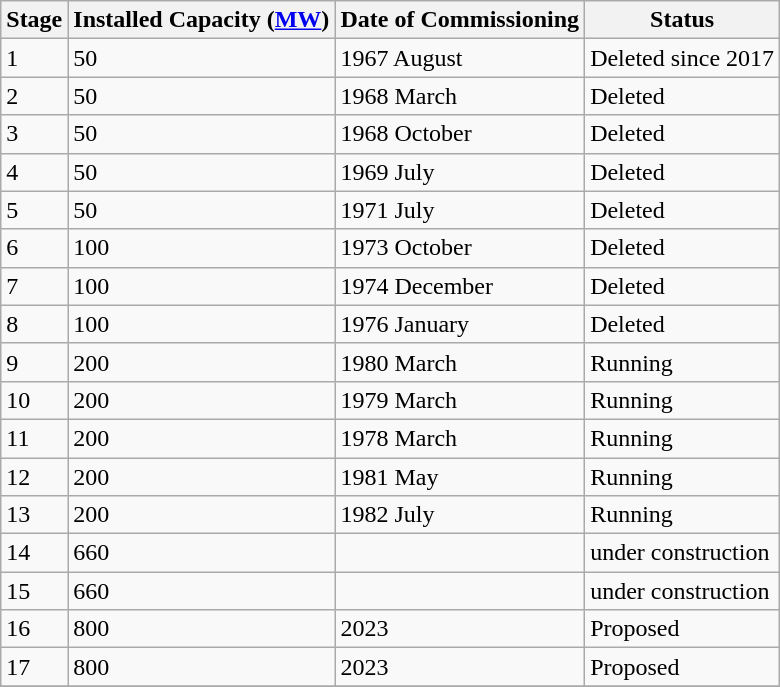<table class="sortable wikitable">
<tr>
<th>Stage</th>
<th>Installed Capacity (<a href='#'>MW</a>)</th>
<th>Date of Commissioning</th>
<th>Status</th>
</tr>
<tr>
<td>1</td>
<td>50</td>
<td>1967 August</td>
<td>Deleted since 2017 </td>
</tr>
<tr>
<td>2</td>
<td>50</td>
<td>1968 March</td>
<td>Deleted</td>
</tr>
<tr>
<td>3</td>
<td>50</td>
<td>1968 October</td>
<td>Deleted</td>
</tr>
<tr>
<td>4</td>
<td>50</td>
<td>1969 July</td>
<td>Deleted</td>
</tr>
<tr>
<td>5</td>
<td>50</td>
<td>1971 July</td>
<td>Deleted</td>
</tr>
<tr>
<td>6</td>
<td>100</td>
<td>1973 October</td>
<td>Deleted</td>
</tr>
<tr>
<td>7</td>
<td>100</td>
<td>1974 December</td>
<td>Deleted</td>
</tr>
<tr>
<td>8</td>
<td>100</td>
<td>1976 January</td>
<td>Deleted</td>
</tr>
<tr>
<td>9</td>
<td>200</td>
<td>1980 March</td>
<td>Running</td>
</tr>
<tr>
<td>10</td>
<td>200</td>
<td>1979 March</td>
<td>Running</td>
</tr>
<tr>
<td>11</td>
<td>200</td>
<td>1978 March</td>
<td>Running</td>
</tr>
<tr>
<td>12</td>
<td>200</td>
<td>1981 May</td>
<td>Running</td>
</tr>
<tr>
<td>13</td>
<td>200</td>
<td>1982 July</td>
<td>Running</td>
</tr>
<tr>
<td>14</td>
<td>660</td>
<td></td>
<td>under construction </td>
</tr>
<tr>
<td>15</td>
<td>660</td>
<td></td>
<td>under construction</td>
</tr>
<tr>
<td>16</td>
<td>800</td>
<td>2023</td>
<td>Proposed</td>
</tr>
<tr>
<td>17</td>
<td>800</td>
<td>2023</td>
<td>Proposed</td>
</tr>
<tr>
</tr>
</table>
